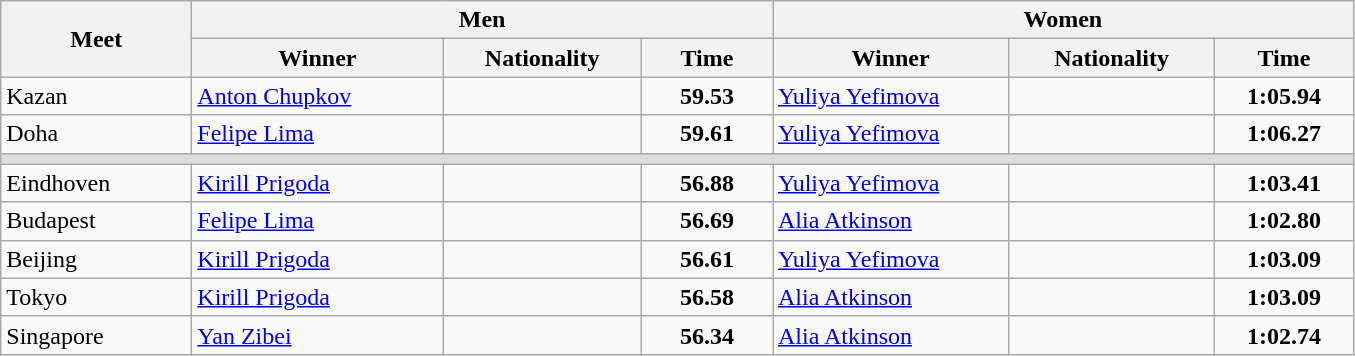<table class="wikitable">
<tr>
<th width=120 rowspan=2>Meet</th>
<th colspan=3>Men</th>
<th colspan=3>Women</th>
</tr>
<tr>
<th width=160>Winner</th>
<th width=125>Nationality</th>
<th width=80>Time</th>
<th width=150>Winner</th>
<th width=130>Nationality</th>
<th width=85>Time</th>
</tr>
<tr>
<td>Kazan</td>
<td><a href='#'>Anton Chupkov</a></td>
<td></td>
<td align=center><strong>59.53</strong></td>
<td><a href='#'>Yuliya Yefimova</a></td>
<td></td>
<td align=center><strong>1:05.94</strong></td>
</tr>
<tr>
<td>Doha</td>
<td><a href='#'>Felipe Lima</a></td>
<td></td>
<td align=center><strong>59.61</strong></td>
<td><a href='#'>Yuliya Yefimova</a></td>
<td></td>
<td align=center><strong>1:06.27</strong></td>
</tr>
<tr bgcolor=#DDDDDD>
<td colspan=7></td>
</tr>
<tr>
<td>Eindhoven</td>
<td><a href='#'>Kirill Prigoda</a></td>
<td></td>
<td align=center><strong>56.88</strong></td>
<td><a href='#'>Yuliya Yefimova</a></td>
<td></td>
<td align=center><strong>1:03.41</strong></td>
</tr>
<tr>
<td>Budapest</td>
<td><a href='#'>Felipe Lima</a></td>
<td></td>
<td align=center><strong>56.69</strong></td>
<td><a href='#'>Alia Atkinson</a></td>
<td></td>
<td align=center><strong>1:02.80</strong></td>
</tr>
<tr>
<td>Beijing</td>
<td><a href='#'>Kirill Prigoda</a></td>
<td></td>
<td align=center><strong>56.61</strong></td>
<td><a href='#'>Yuliya Yefimova</a></td>
<td></td>
<td align=center><strong>1:03.09</strong></td>
</tr>
<tr>
<td>Tokyo</td>
<td><a href='#'>Kirill Prigoda</a></td>
<td></td>
<td align=center><strong>56.58</strong></td>
<td><a href='#'>Alia Atkinson</a></td>
<td></td>
<td align=center><strong>1:03.09</strong></td>
</tr>
<tr>
<td>Singapore</td>
<td><a href='#'>Yan Zibei</a></td>
<td></td>
<td align=center><strong>56.34</strong></td>
<td><a href='#'>Alia Atkinson</a></td>
<td></td>
<td align=center><strong>1:02.74</strong></td>
</tr>
</table>
